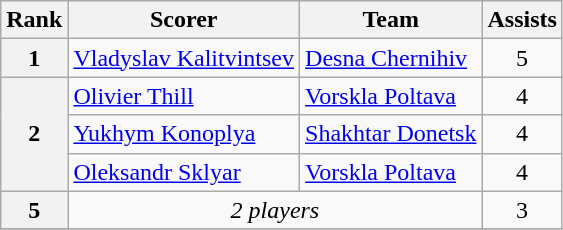<table class="wikitable">
<tr>
<th>Rank</th>
<th>Scorer</th>
<th>Team</th>
<th>Assists</th>
</tr>
<tr>
<th align=center rowspan=1>1</th>
<td> <a href='#'>Vladyslav Kalitvintsev</a></td>
<td><a href='#'>Desna Chernihiv</a></td>
<td align=center>5</td>
</tr>
<tr>
<th align=center rowspan=3>2</th>
<td> <a href='#'>Olivier Thill</a></td>
<td><a href='#'>Vorskla Poltava</a></td>
<td align=center>4</td>
</tr>
<tr>
<td> <a href='#'>Yukhym Konoplya</a></td>
<td><a href='#'>Shakhtar Donetsk</a></td>
<td align=center>4</td>
</tr>
<tr>
<td> <a href='#'>Oleksandr Sklyar</a></td>
<td><a href='#'>Vorskla Poltava</a></td>
<td align=center>4</td>
</tr>
<tr>
<th align=center rowspan=1>5</th>
<td align=center colspan=2><em>2 players</em></td>
<td align=center rowspan=1>3</td>
</tr>
<tr>
</tr>
</table>
